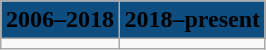<table border="2" cellpadding="3" cellspacing="0" style="margin: 1em 1em 1em 0; background: #F9F9F9; border: 1px #aaa solid; border-collapse: collapse; font-size: 100%;">
<tr style="background:#0d4d80; text-align:center;">
<th><span><strong>2006–2018</strong></span></th>
<th><span><strong>2018–present</strong></span></th>
</tr>
<tr>
<th style="text-align:center;"></th>
<th style="text-align:center;"></th>
</tr>
</table>
